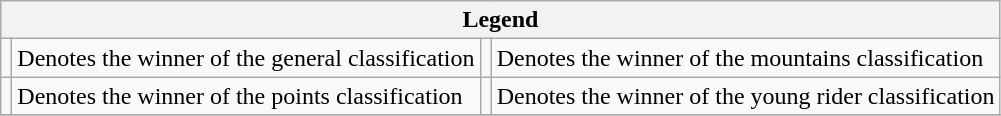<table class="wikitable">
<tr>
<th colspan="4">Legend</th>
</tr>
<tr>
<td></td>
<td>Denotes the winner of the general classification</td>
<td></td>
<td>Denotes the winner of the mountains classification</td>
</tr>
<tr>
<td></td>
<td>Denotes the winner of the points classification</td>
<td></td>
<td>Denotes the winner of the young rider classification</td>
</tr>
<tr>
</tr>
</table>
